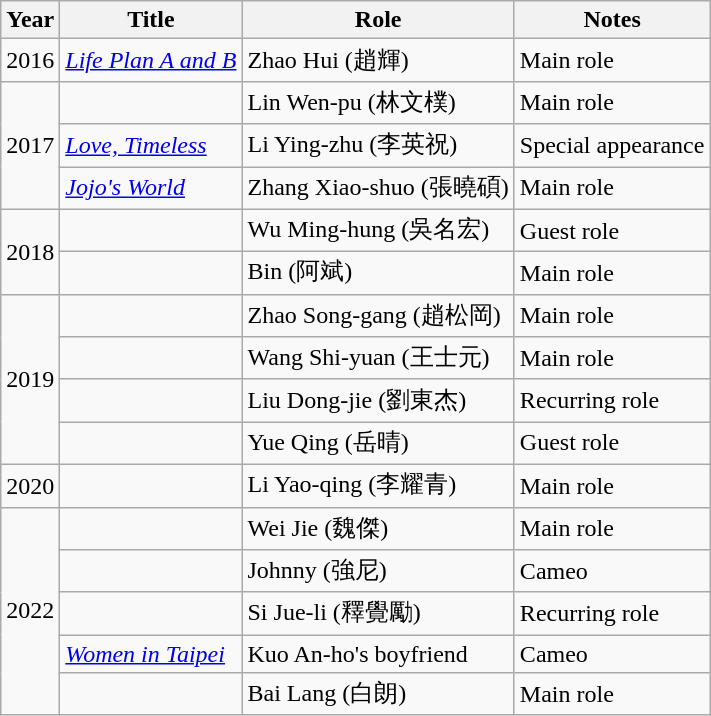<table class="wikitable">
<tr>
<th>Year</th>
<th>Title</th>
<th>Role</th>
<th>Notes</th>
</tr>
<tr>
<td>2016</td>
<td><em><a href='#'>Life Plan A and B</a></em></td>
<td>Zhao Hui (趙輝)</td>
<td>Main role</td>
</tr>
<tr>
<td rowspan="3">2017</td>
<td><em></em></td>
<td>Lin Wen-pu (林文樸)</td>
<td>Main role</td>
</tr>
<tr>
<td><em><a href='#'>Love, Timeless</a></em></td>
<td>Li Ying-zhu (李英祝)</td>
<td>Special appearance</td>
</tr>
<tr>
<td><em><a href='#'>Jojo's World</a></em></td>
<td>Zhang Xiao-shuo (張曉碩)</td>
<td>Main role</td>
</tr>
<tr>
<td rowspan="2">2018</td>
<td><em></em></td>
<td>Wu Ming-hung (吳名宏)</td>
<td>Guest role</td>
</tr>
<tr>
<td><em></em></td>
<td>Bin (阿斌)</td>
<td>Main role</td>
</tr>
<tr>
<td rowspan="4">2019</td>
<td><em></em></td>
<td>Zhao Song-gang (趙松岡)</td>
<td>Main role</td>
</tr>
<tr>
<td><em></em></td>
<td>Wang Shi-yuan (王士元)</td>
<td>Main role</td>
</tr>
<tr>
<td><em></em></td>
<td>Liu Dong-jie (劉東杰)</td>
<td>Recurring role</td>
</tr>
<tr>
<td><em></em></td>
<td>Yue Qing (岳晴)</td>
<td>Guest role</td>
</tr>
<tr>
<td>2020</td>
<td><em></em></td>
<td>Li Yao-qing (李耀青)</td>
<td>Main role</td>
</tr>
<tr>
<td rowspan="5">2022</td>
<td><em></em></td>
<td>Wei Jie (魏傑)</td>
<td>Main role</td>
</tr>
<tr>
<td><em></em></td>
<td>Johnny (強尼)</td>
<td>Cameo</td>
</tr>
<tr>
<td><em></em></td>
<td>Si Jue-li (釋覺勵)</td>
<td>Recurring role</td>
</tr>
<tr>
<td><em><a href='#'>Women in Taipei</a></em></td>
<td>Kuo An-ho's boyfriend</td>
<td>Cameo</td>
</tr>
<tr>
<td><em></em></td>
<td>Bai Lang (白朗)</td>
<td>Main role</td>
</tr>
</table>
